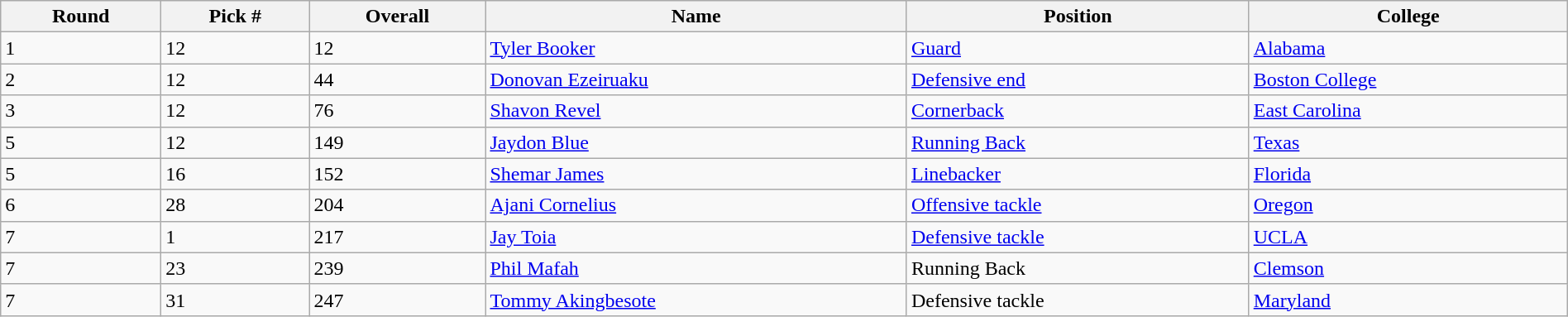<table class="wikitable sortable sortable" style="width: 100%">
<tr>
<th>Round</th>
<th>Pick #</th>
<th>Overall</th>
<th>Name</th>
<th>Position</th>
<th>College</th>
</tr>
<tr>
<td>1</td>
<td>12</td>
<td>12</td>
<td><a href='#'>Tyler Booker</a></td>
<td><a href='#'>Guard</a></td>
<td><a href='#'>Alabama</a></td>
</tr>
<tr>
<td>2</td>
<td>12</td>
<td>44</td>
<td><a href='#'>Donovan Ezeiruaku</a></td>
<td><a href='#'>Defensive end</a></td>
<td><a href='#'>Boston College</a></td>
</tr>
<tr>
<td>3</td>
<td>12</td>
<td>76</td>
<td><a href='#'>Shavon Revel</a></td>
<td><a href='#'>Cornerback</a></td>
<td><a href='#'>East Carolina</a></td>
</tr>
<tr>
<td>5</td>
<td>12</td>
<td>149</td>
<td><a href='#'>Jaydon Blue</a></td>
<td><a href='#'>Running Back</a></td>
<td><a href='#'>Texas</a></td>
</tr>
<tr>
<td>5</td>
<td>16</td>
<td>152</td>
<td><a href='#'>Shemar James</a></td>
<td><a href='#'>Linebacker</a></td>
<td><a href='#'>Florida</a></td>
</tr>
<tr>
<td>6</td>
<td>28</td>
<td>204</td>
<td><a href='#'>Ajani Cornelius</a></td>
<td><a href='#'>Offensive tackle</a></td>
<td><a href='#'>Oregon</a></td>
</tr>
<tr>
<td>7</td>
<td>1</td>
<td>217</td>
<td><a href='#'>Jay Toia</a></td>
<td><a href='#'>Defensive tackle</a></td>
<td><a href='#'>UCLA</a></td>
</tr>
<tr>
<td>7</td>
<td>23</td>
<td>239</td>
<td><a href='#'>Phil Mafah</a></td>
<td>Running Back</td>
<td><a href='#'>Clemson</a></td>
</tr>
<tr>
<td>7</td>
<td>31</td>
<td>247</td>
<td><a href='#'>Tommy Akingbesote</a></td>
<td>Defensive tackle</td>
<td><a href='#'>Maryland</a></td>
</tr>
</table>
